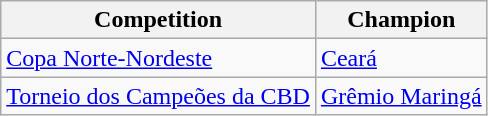<table class="wikitable">
<tr>
<th>Competition</th>
<th>Champion</th>
</tr>
<tr>
<td><a href='#'>Copa Norte-Nordeste</a></td>
<td><a href='#'>Ceará</a></td>
</tr>
<tr>
<td><a href='#'>Torneio dos Campeões da CBD</a></td>
<td><a href='#'>Grêmio Maringá</a></td>
</tr>
</table>
